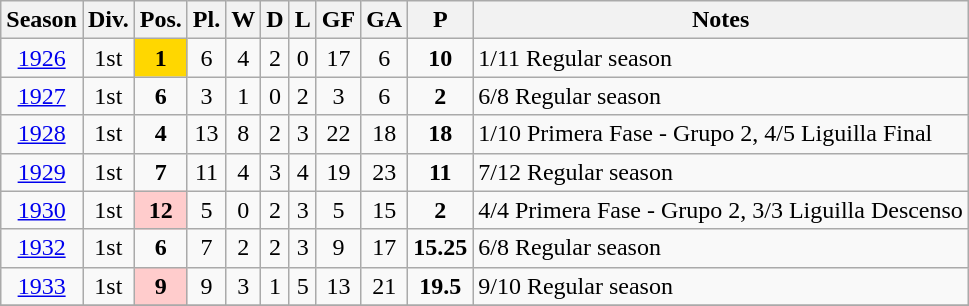<table class="wikitable sortable">
<tr>
<th>Season</th>
<th>Div.</th>
<th>Pos.</th>
<th>Pl.</th>
<th>W</th>
<th>D</th>
<th>L</th>
<th>GF</th>
<th>GA</th>
<th>P</th>
<th>Notes</th>
</tr>
<tr>
<td align=center><a href='#'>1926</a></td>
<td align=center>1st</td>
<td align=center bgcolor=gold><strong>1</strong></td>
<td align=center>6</td>
<td align=center>4</td>
<td align=center>2</td>
<td align=center>0</td>
<td align=center>17</td>
<td align=center>6</td>
<td align=center><strong>10</strong></td>
<td>1/11 Regular season</td>
</tr>
<tr>
<td align=center><a href='#'>1927</a></td>
<td align=center>1st</td>
<td align=center><strong>6</strong></td>
<td align=center>3</td>
<td align=center>1</td>
<td align=center>0</td>
<td align=center>2</td>
<td align=center>3</td>
<td align=center>6</td>
<td align=center><strong>2</strong></td>
<td>6/8 Regular season</td>
</tr>
<tr>
<td align=center><a href='#'>1928</a></td>
<td align=center>1st</td>
<td align=center><strong>4</strong></td>
<td align=center>13</td>
<td align=center>8</td>
<td align=center>2</td>
<td align=center>3</td>
<td align=center>22</td>
<td align=center>18</td>
<td align=center><strong>18</strong></td>
<td>1/10 Primera Fase - Grupo 2, 4/5 Liguilla Final</td>
</tr>
<tr>
<td align=center><a href='#'>1929</a></td>
<td align=center>1st</td>
<td align=center><strong>7</strong></td>
<td align=center>11</td>
<td align=center>4</td>
<td align=center>3</td>
<td align=center>4</td>
<td align=center>19</td>
<td align=center>23</td>
<td align=center><strong>11</strong></td>
<td>7/12 Regular season</td>
</tr>
<tr>
<td align=center><a href='#'>1930</a></td>
<td align=center>1st</td>
<td align=center bgcolor=#ffcccc><strong>12</strong></td>
<td align=center>5</td>
<td align=center>0</td>
<td align=center>2</td>
<td align=center>3</td>
<td align=center>5</td>
<td align=center>15</td>
<td align=center><strong>2</strong></td>
<td>4/4 Primera Fase - Grupo 2, 3/3 Liguilla Descenso</td>
</tr>
<tr>
<td align=center><a href='#'>1932</a></td>
<td align=center>1st</td>
<td align=center><strong>6</strong></td>
<td align=center>7</td>
<td align=center>2</td>
<td align=center>2</td>
<td align=center>3</td>
<td align=center>9</td>
<td align=center>17</td>
<td align=center><strong>15.25</strong></td>
<td>6/8 Regular season</td>
</tr>
<tr>
<td align=center><a href='#'>1933</a></td>
<td align=center>1st</td>
<td align=center bgcolor=#ffcccc><strong>9</strong></td>
<td align=center>9</td>
<td align=center>3</td>
<td align=center>1</td>
<td align=center>5</td>
<td align=center>13</td>
<td align=center>21</td>
<td align=center><strong>19.5</strong></td>
<td>9/10 Regular season</td>
</tr>
<tr>
</tr>
</table>
